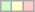<table class="wikitable">
<tr>
<td style="background-color: #CCFFCC;"></td>
<td style="background-color: #FFFFCC;"></td>
<td style="background-color: #FFCCCC;"></td>
</tr>
</table>
